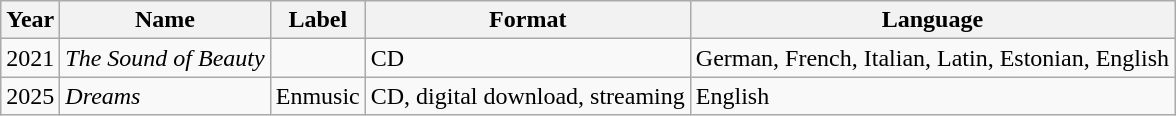<table class="wikitable">
<tr>
<th>Year</th>
<th>Name</th>
<th>Label</th>
<th>Format</th>
<th>Language</th>
</tr>
<tr>
<td>2021</td>
<td><em>The Sound of Beauty</em></td>
<td></td>
<td>CD</td>
<td>German, French, Italian, Latin, Estonian, English</td>
</tr>
<tr>
<td>2025</td>
<td><em>Dreams</em></td>
<td>Enmusic</td>
<td>CD, digital download, streaming</td>
<td>English</td>
</tr>
</table>
